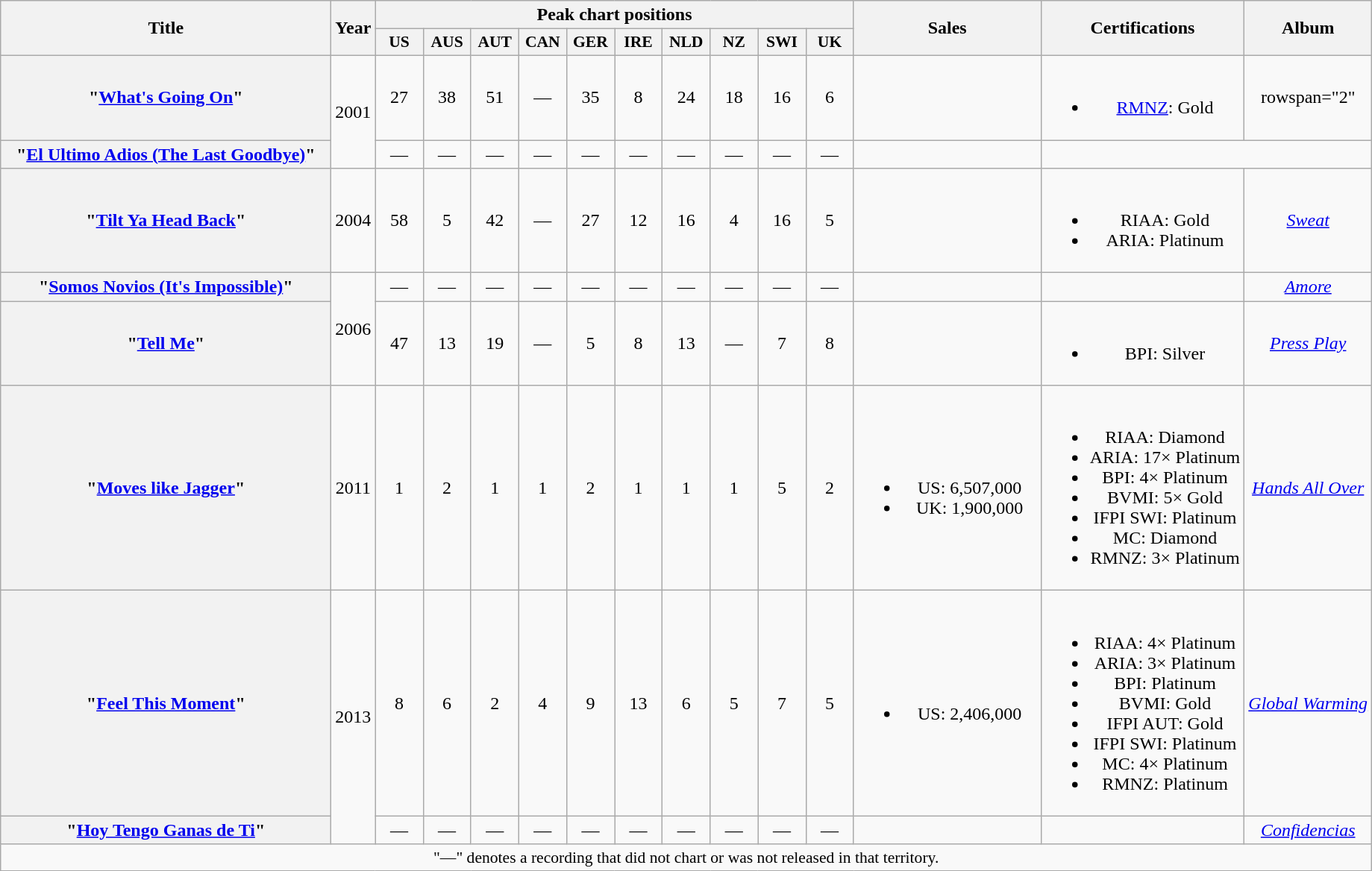<table class="wikitable plainrowheaders" style=text-align:center;" border="1">
<tr>
<th scope="col" rowspan="2" style="width:18em;">Title</th>
<th scope="col" rowspan="2" style="width:1em;">Year</th>
<th scope="col" colspan="10">Peak chart positions</th>
<th scope="col" rowspan="2" style="width:10em;">Sales</th>
<th scope="col" rowspan="2">Certifications</th>
<th scope="col" rowspan="2">Album</th>
</tr>
<tr>
<th scope="col" style="width:2.5em;font-size:90%;">US<br></th>
<th scope="col" style="width:2.5em;font-size:90%;">AUS<br></th>
<th scope="col" style="width:2.5em;font-size:90%;">AUT<br></th>
<th scope="col" style="width:2.5em;font-size:90%;">CAN<br></th>
<th scope="col" style="width:2.5em;font-size:90%;">GER<br></th>
<th scope="col" style="width:2.5em;font-size:90%;">IRE<br></th>
<th scope="col" style="width:2.5em;font-size:90%;">NLD<br></th>
<th scope="col" style="width:2.5em;font-size:90%;">NZ<br></th>
<th scope="col" style="width:2.5em;font-size:90%;">SWI<br></th>
<th scope="col" style="width:2.5em;font-size:90%;">UK<br></th>
</tr>
<tr>
<th scope="row">"<a href='#'>What's Going On</a>"<br></th>
<td rowspan="2">2001</td>
<td>27</td>
<td>38</td>
<td>51</td>
<td>—</td>
<td>35</td>
<td>8</td>
<td>24</td>
<td>18</td>
<td>16</td>
<td>6</td>
<td></td>
<td><br><ul><li><a href='#'>RMNZ</a>: Gold</li></ul></td>
<td>rowspan="2" </td>
</tr>
<tr>
<th scope="row">"<a href='#'>El Ultimo Adios (The Last Goodbye)</a>" <br> </th>
<td>—</td>
<td>—</td>
<td>—</td>
<td>—</td>
<td>—</td>
<td>—</td>
<td>—</td>
<td>—</td>
<td>—</td>
<td>—</td>
<td></td>
</tr>
<tr>
<th scope="row">"<a href='#'>Tilt Ya Head Back</a>" <br></th>
<td>2004</td>
<td>58</td>
<td>5</td>
<td>42</td>
<td>—</td>
<td>27</td>
<td>12</td>
<td>16</td>
<td>4</td>
<td>16</td>
<td>5</td>
<td></td>
<td><br><ul><li>RIAA: Gold</li><li>ARIA: Platinum</li></ul></td>
<td><em><a href='#'>Sweat</a></em></td>
</tr>
<tr>
<th scope="row">"<a href='#'>Somos Novios (It's Impossible)</a>" <br></th>
<td rowspan="2">2006</td>
<td>—</td>
<td>—</td>
<td>—</td>
<td>—</td>
<td>—</td>
<td>—</td>
<td>—</td>
<td>—</td>
<td>—</td>
<td>—</td>
<td></td>
<td></td>
<td><em><a href='#'>Amore</a></em></td>
</tr>
<tr>
<th scope="row">"<a href='#'>Tell Me</a>" <br></th>
<td>47</td>
<td>13</td>
<td>19</td>
<td>—</td>
<td>5</td>
<td>8</td>
<td>13</td>
<td>—</td>
<td>7</td>
<td>8</td>
<td></td>
<td><br><ul><li>BPI: Silver</li></ul></td>
<td><em><a href='#'>Press Play</a></em></td>
</tr>
<tr>
<th scope="row">"<a href='#'>Moves like Jagger</a>"<br></th>
<td>2011</td>
<td>1</td>
<td>2</td>
<td>1</td>
<td>1</td>
<td>2</td>
<td>1</td>
<td>1</td>
<td>1</td>
<td>5</td>
<td>2</td>
<td><br><ul><li>US: 6,507,000</li><li>UK: 1,900,000</li></ul></td>
<td><br><ul><li>RIAA: Diamond</li><li>ARIA: 17× Platinum</li><li>BPI: 4× Platinum</li><li>BVMI: 5× Gold</li><li>IFPI SWI: Platinum</li><li>MC: Diamond</li><li>RMNZ: 3× Platinum</li></ul></td>
<td><em><a href='#'>Hands All Over</a></em></td>
</tr>
<tr>
<th scope="row">"<a href='#'>Feel This Moment</a>"<br></th>
<td rowspan="2">2013</td>
<td>8</td>
<td>6</td>
<td>2</td>
<td>4</td>
<td>9</td>
<td>13</td>
<td>6</td>
<td>5</td>
<td>7</td>
<td>5</td>
<td><br><ul><li>US: 2,406,000</li></ul></td>
<td><br><ul><li>RIAA: 4× Platinum</li><li>ARIA: 3× Platinum</li><li>BPI: Platinum</li><li>BVMI: Gold</li><li>IFPI AUT: Gold</li><li>IFPI SWI: Platinum</li><li>MC: 4× Platinum</li><li>RMNZ: Platinum</li></ul></td>
<td><em><a href='#'>Global Warming</a></em></td>
</tr>
<tr>
<th scope="row">"<a href='#'>Hoy Tengo Ganas de Ti</a>" <br></th>
<td>—</td>
<td>—</td>
<td>—</td>
<td>—</td>
<td>—</td>
<td>—</td>
<td>—</td>
<td>—</td>
<td>—</td>
<td>—</td>
<td></td>
<td></td>
<td><em><a href='#'>Confidencias</a></em></td>
</tr>
<tr>
<td colspan="15" style="font-size:90%">"—" denotes a recording that did not chart or was not released in that territory.</td>
</tr>
</table>
